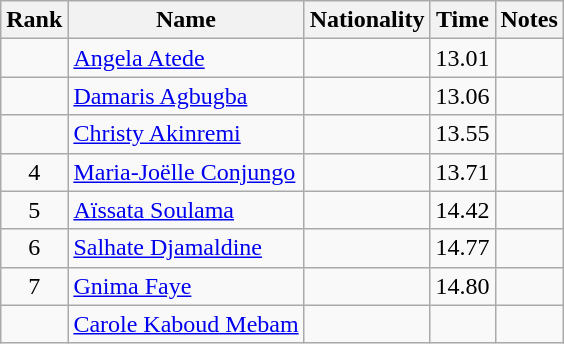<table class="wikitable sortable" style="text-align:center">
<tr>
<th>Rank</th>
<th>Name</th>
<th>Nationality</th>
<th>Time</th>
<th>Notes</th>
</tr>
<tr>
<td></td>
<td align=left><a href='#'>Angela Atede</a></td>
<td align=left></td>
<td>13.01</td>
<td></td>
</tr>
<tr>
<td></td>
<td align=left><a href='#'>Damaris Agbugba</a></td>
<td align=left></td>
<td>13.06</td>
<td></td>
</tr>
<tr>
<td></td>
<td align=left><a href='#'>Christy Akinremi</a></td>
<td align=left></td>
<td>13.55</td>
<td></td>
</tr>
<tr>
<td>4</td>
<td align=left><a href='#'>Maria-Joëlle Conjungo</a></td>
<td align=left></td>
<td>13.71</td>
<td></td>
</tr>
<tr>
<td>5</td>
<td align=left><a href='#'>Aïssata Soulama</a></td>
<td align=left></td>
<td>14.42</td>
<td></td>
</tr>
<tr>
<td>6</td>
<td align=left><a href='#'>Salhate Djamaldine</a></td>
<td align=left></td>
<td>14.77</td>
<td></td>
</tr>
<tr>
<td>7</td>
<td align=left><a href='#'>Gnima Faye</a></td>
<td align=left></td>
<td>14.80</td>
<td></td>
</tr>
<tr>
<td></td>
<td align=left><a href='#'>Carole Kaboud Mebam</a></td>
<td align=left></td>
<td></td>
<td></td>
</tr>
</table>
